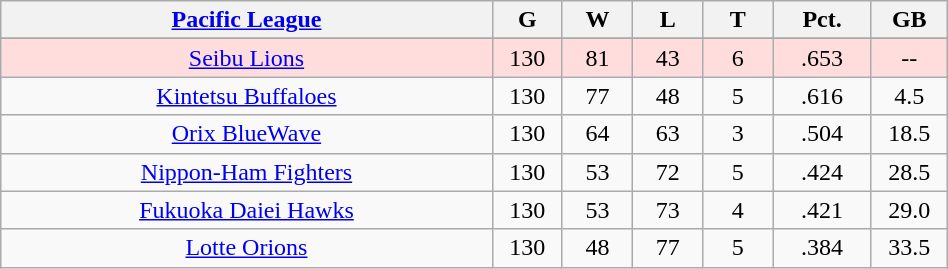<table class="wikitable" width="50%" style="text-align:center;">
<tr>
<th width="35%"><a href='#'>Pacific League</a></th>
<th width="5%">G</th>
<th width="5%">W</th>
<th width="5%">L</th>
<th width="5%">T</th>
<th width="7%">Pct.</th>
<th width="5%">GB</th>
</tr>
<tr align=center>
</tr>
<tr style="background-color:#fdd">
<td><a href='#'>Seibu Lions</a></td>
<td>130</td>
<td>81</td>
<td>43</td>
<td>6</td>
<td>.653</td>
<td>--</td>
</tr>
<tr align=center>
<td><a href='#'>Kintetsu Buffaloes</a></td>
<td>130</td>
<td>77</td>
<td>48</td>
<td>5</td>
<td>.616</td>
<td>4.5</td>
</tr>
<tr align=center>
<td><a href='#'>Orix BlueWave</a></td>
<td>130</td>
<td>64</td>
<td>63</td>
<td>3</td>
<td>.504</td>
<td>18.5</td>
</tr>
<tr align=center>
<td><a href='#'>Nippon-Ham Fighters</a></td>
<td>130</td>
<td>53</td>
<td>72</td>
<td>5</td>
<td>.424</td>
<td>28.5</td>
</tr>
<tr align=center>
<td><a href='#'>Fukuoka Daiei Hawks</a></td>
<td>130</td>
<td>53</td>
<td>73</td>
<td>4</td>
<td>.421</td>
<td>29.0</td>
</tr>
<tr align=center>
<td><a href='#'>Lotte Orions</a></td>
<td>130</td>
<td>48</td>
<td>77</td>
<td>5</td>
<td>.384</td>
<td>33.5</td>
</tr>
</table>
